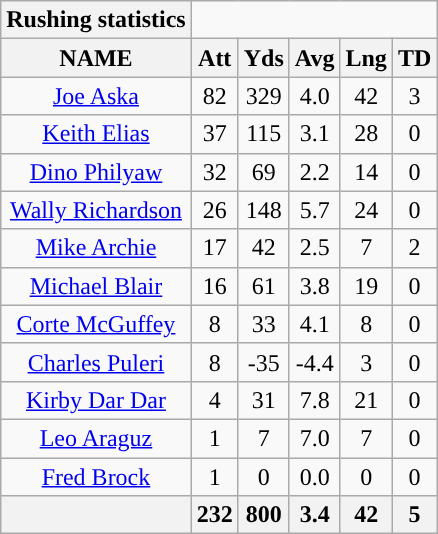<table class="wikitable sortable" style="text-align:center;">
<tr>
<th style="text-align:center;">Rushing statistics</th>
</tr>
<tr>
<th>NAME</th>
<th>Att</th>
<th>Yds</th>
<th>Avg</th>
<th>Lng</th>
<th>TD</th>
</tr>
<tr>
<td><a href='#'>Joe Aska</a></td>
<td>82</td>
<td>329</td>
<td>4.0</td>
<td>42</td>
<td>3</td>
</tr>
<tr>
<td><a href='#'>Keith Elias</a></td>
<td>37</td>
<td>115</td>
<td>3.1</td>
<td>28</td>
<td>0</td>
</tr>
<tr>
<td><a href='#'>Dino Philyaw</a></td>
<td>32</td>
<td>69</td>
<td>2.2</td>
<td>14</td>
<td>0</td>
</tr>
<tr>
<td><a href='#'>Wally Richardson</a></td>
<td>26</td>
<td>148</td>
<td>5.7</td>
<td>24</td>
<td>0</td>
</tr>
<tr>
<td><a href='#'>Mike Archie</a></td>
<td>17</td>
<td>42</td>
<td>2.5</td>
<td>7</td>
<td>2</td>
</tr>
<tr>
<td><a href='#'>Michael Blair</a></td>
<td>16</td>
<td>61</td>
<td>3.8</td>
<td>19</td>
<td>0</td>
</tr>
<tr>
<td><a href='#'>Corte McGuffey</a></td>
<td>8</td>
<td>33</td>
<td>4.1</td>
<td>8</td>
<td>0</td>
</tr>
<tr>
<td><a href='#'>Charles Puleri</a></td>
<td>8</td>
<td>-35</td>
<td>-4.4</td>
<td>3</td>
<td>0</td>
</tr>
<tr>
<td><a href='#'>Kirby Dar Dar</a></td>
<td>4</td>
<td>31</td>
<td>7.8</td>
<td>21</td>
<td>0</td>
</tr>
<tr>
<td><a href='#'>Leo Araguz</a></td>
<td>1</td>
<td>7</td>
<td>7.0</td>
<td>7</td>
<td>0</td>
</tr>
<tr>
<td><a href='#'>Fred Brock</a></td>
<td>1</td>
<td>0</td>
<td>0.0</td>
<td>0</td>
<td>0</td>
</tr>
<tr>
<th colspan="1"></th>
<th>232</th>
<th>800</th>
<th>3.4</th>
<th>42</th>
<th>5</th>
</tr>
</table>
